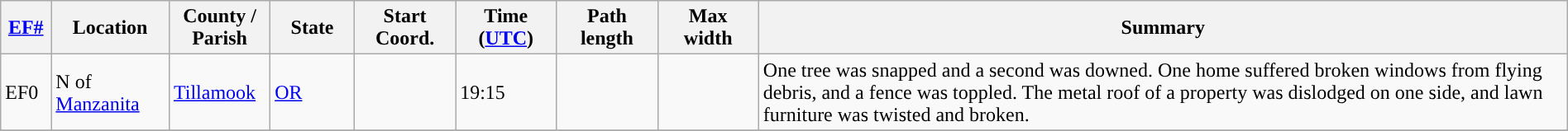<table class="wikitable sortable" style="width:100%;">
<tr>
<th scope="col"  style="width:3%; text-align:center;"><a href='#'>EF#</a></th>
<th scope="col"  style="width:7%; text-align:center;" class="unsortable">Location</th>
<th scope="col"  style="width:6%; text-align:center;" class="unsortable">County / Parish</th>
<th scope="col"  style="width:5%; text-align:center;">State</th>
<th scope="col"  style="width:6%; text-align:center;">Start Coord.</th>
<th scope="col"  style="width:6%; text-align:center;">Time (<a href='#'>UTC</a>)</th>
<th scope="col"  style="width:6%; text-align:center;">Path length</th>
<th scope="col"  style="width:6%; text-align:center;">Max width</th>
<th scope="col" class="unsortable" style="width:48%; text-align:center;">Summary</th>
</tr>
<tr>
<td>EF0</td>
<td>N of <a href='#'>Manzanita</a></td>
<td><a href='#'>Tillamook</a></td>
<td><a href='#'>OR</a></td>
<td></td>
<td>19:15</td>
<td></td>
<td></td>
<td>One tree was snapped and a second was downed. One home suffered broken windows from flying debris, and a fence was toppled. The metal roof of a property was dislodged on one side, and lawn furniture was twisted and broken.</td>
</tr>
<tr>
</tr>
</table>
